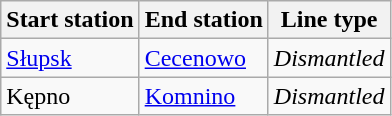<table class="wikitable">
<tr>
<th>Start station</th>
<th>End station</th>
<th>Line type</th>
</tr>
<tr>
<td><a href='#'>Słupsk</a></td>
<td><a href='#'>Cecenowo</a></td>
<td><em>Dismantled</em></td>
</tr>
<tr>
<td>Kępno</td>
<td><a href='#'>Komnino</a></td>
<td><em>Dismantled</em></td>
</tr>
</table>
